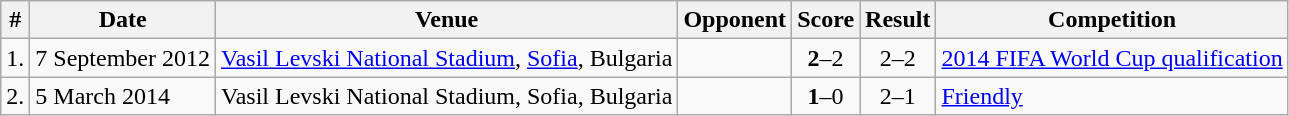<table class="wikitable" align=centre style=font-size:100%>
<tr>
<th>#</th>
<th>Date</th>
<th>Venue</th>
<th>Opponent</th>
<th>Score</th>
<th>Result</th>
<th>Competition</th>
</tr>
<tr>
<td>1.</td>
<td>7 September 2012</td>
<td><a href='#'>Vasil Levski National Stadium</a>, <a href='#'>Sofia</a>, Bulgaria</td>
<td></td>
<td align=center><strong>2</strong>–2</td>
<td align=center>2–2</td>
<td><a href='#'>2014 FIFA World Cup qualification</a></td>
</tr>
<tr>
<td>2.</td>
<td>5 March 2014</td>
<td>Vasil Levski National Stadium, Sofia, Bulgaria</td>
<td></td>
<td align=center><strong>1</strong>–0</td>
<td align=center>2–1</td>
<td><a href='#'>Friendly</a></td>
</tr>
</table>
